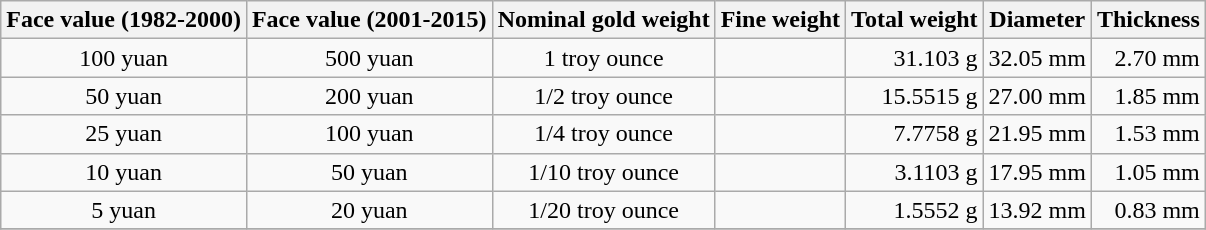<table class="wikitable">
<tr>
<th>Face value (1982-2000)</th>
<th>Face value (2001-2015)</th>
<th>Nominal gold weight</th>
<th>Fine weight</th>
<th>Total weight</th>
<th>Diameter</th>
<th>Thickness</th>
</tr>
<tr>
<td align="center">100 yuan</td>
<td align="center">500 yuan</td>
<td align="center">1 troy ounce</td>
<td align="right"></td>
<td align="right">31.103 g</td>
<td align="right">32.05 mm</td>
<td align="right">2.70 mm</td>
</tr>
<tr>
<td align="center">50 yuan</td>
<td align="center">200 yuan</td>
<td align="center">1/2 troy ounce</td>
<td align="right"></td>
<td align="right">15.5515 g</td>
<td align="right">27.00 mm</td>
<td align="right">1.85 mm</td>
</tr>
<tr>
<td align="center">25 yuan</td>
<td align="center">100 yuan</td>
<td align="center">1/4 troy ounce</td>
<td align="right"></td>
<td align="right">7.7758 g</td>
<td align="right">21.95 mm</td>
<td align="right">1.53 mm</td>
</tr>
<tr>
<td align="center">10 yuan</td>
<td align="center">50 yuan</td>
<td align="center">1/10 troy ounce</td>
<td align="right"></td>
<td align="right">3.1103 g</td>
<td align="right">17.95 mm</td>
<td align="right">1.05 mm</td>
</tr>
<tr>
<td align="center">5 yuan</td>
<td align="center">20 yuan</td>
<td align="center">1/20 troy ounce</td>
<td align="right"></td>
<td align="right">1.5552 g</td>
<td align="right">13.92 mm</td>
<td align="right">0.83 mm</td>
</tr>
<tr>
</tr>
</table>
